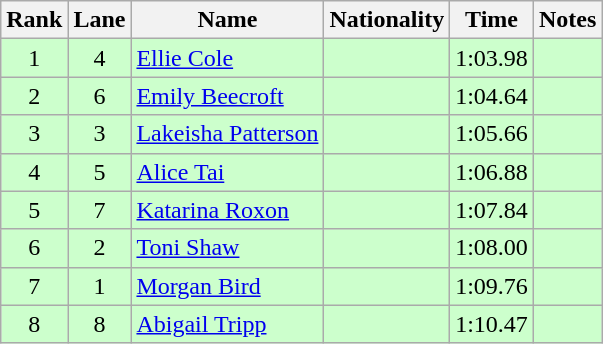<table class="wikitable sortable" style="text-align:center">
<tr>
<th>Rank</th>
<th>Lane</th>
<th>Name</th>
<th>Nationality</th>
<th>Time</th>
<th>Notes</th>
</tr>
<tr bgcolor=ccffcc>
<td>1</td>
<td>4</td>
<td align=left><a href='#'>Ellie Cole</a></td>
<td align=left></td>
<td>1:03.98</td>
<td></td>
</tr>
<tr bgcolor=ccffcc>
<td>2</td>
<td>6</td>
<td align=left><a href='#'>Emily Beecroft</a></td>
<td align=left></td>
<td>1:04.64</td>
<td></td>
</tr>
<tr bgcolor=ccffcc>
<td>3</td>
<td>3</td>
<td align=left><a href='#'>Lakeisha Patterson</a></td>
<td align=left></td>
<td>1:05.66</td>
<td></td>
</tr>
<tr bgcolor=ccffcc>
<td>4</td>
<td>5</td>
<td align=left><a href='#'>Alice Tai</a></td>
<td align=left></td>
<td>1:06.88</td>
<td></td>
</tr>
<tr bgcolor=ccffcc>
<td>5</td>
<td>7</td>
<td align=left><a href='#'>Katarina Roxon</a></td>
<td align=left></td>
<td>1:07.84</td>
<td></td>
</tr>
<tr bgcolor=ccffcc>
<td>6</td>
<td>2</td>
<td align=left><a href='#'>Toni Shaw</a></td>
<td align=left></td>
<td>1:08.00</td>
<td></td>
</tr>
<tr bgcolor=ccffcc>
<td>7</td>
<td>1</td>
<td align=left><a href='#'>Morgan Bird</a></td>
<td align=left></td>
<td>1:09.76</td>
<td></td>
</tr>
<tr bgcolor=ccffcc>
<td>8</td>
<td>8</td>
<td align=left><a href='#'>Abigail Tripp</a></td>
<td align=left></td>
<td>1:10.47</td>
<td></td>
</tr>
</table>
